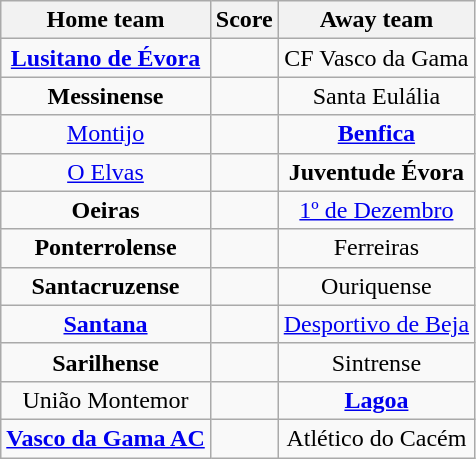<table class="wikitable" style="text-align: center">
<tr>
<th>Home team</th>
<th>Score</th>
<th>Away team</th>
</tr>
<tr>
<td><strong><a href='#'>Lusitano de Évora</a></strong> </td>
<td></td>
<td>CF Vasco da Gama </td>
</tr>
<tr>
<td><strong>Messinense</strong> </td>
<td></td>
<td>Santa Eulália </td>
</tr>
<tr>
<td><a href='#'>Montijo</a> </td>
<td></td>
<td><strong><a href='#'>Benfica</a></strong> </td>
</tr>
<tr>
<td><a href='#'>O Elvas</a> </td>
<td></td>
<td><strong> Juventude Évora</strong> </td>
</tr>
<tr>
<td><strong>Oeiras</strong> </td>
<td></td>
<td><a href='#'>1º de Dezembro</a> </td>
</tr>
<tr>
<td><strong>Ponterrolense</strong> </td>
<td></td>
<td>Ferreiras </td>
</tr>
<tr>
<td><strong>Santacruzense</strong> </td>
<td></td>
<td>Ouriquense </td>
</tr>
<tr>
<td><strong><a href='#'>Santana</a></strong> </td>
<td></td>
<td><a href='#'>Desportivo de Beja</a> </td>
</tr>
<tr>
<td><strong>Sarilhense</strong> </td>
<td></td>
<td>Sintrense </td>
</tr>
<tr>
<td>União Montemor </td>
<td></td>
<td><strong><a href='#'>Lagoa</a></strong> </td>
</tr>
<tr>
<td><strong><a href='#'>Vasco da Gama AC</a></strong> </td>
<td></td>
<td>Atlético do Cacém </td>
</tr>
</table>
